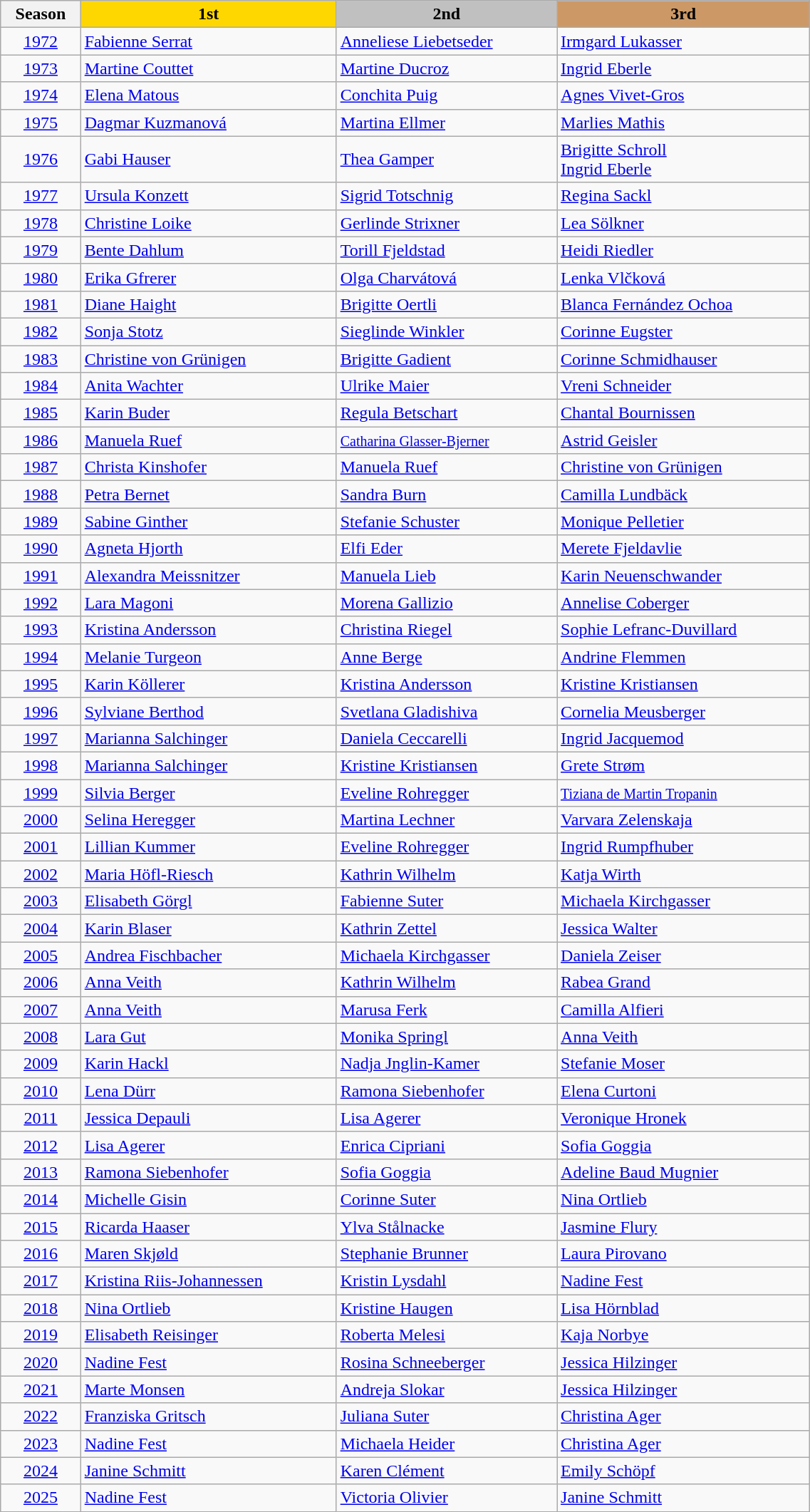<table class="wikitable" width=60% style="font-size:100%; text-align:left;">
<tr>
<th>Season</th>
<th style=background:gold; width:33%>1st</th>
<th style=background:silver; width:33%>2nd</th>
<th style=background:#cc9966; width:33%>3rd</th>
</tr>
<tr>
<td align="center"><a href='#'>1972</a></td>
<td> <a href='#'>Fabienne Serrat</a></td>
<td> <a href='#'>Anneliese Liebetseder</a></td>
<td> <a href='#'>Irmgard Lukasser</a></td>
</tr>
<tr>
<td align="center"><a href='#'>1973</a></td>
<td> <a href='#'>Martine Couttet</a></td>
<td> <a href='#'>Martine Ducroz</a></td>
<td> <a href='#'>Ingrid Eberle</a></td>
</tr>
<tr>
<td align="center"><a href='#'>1974</a></td>
<td> <a href='#'>Elena Matous</a></td>
<td> <a href='#'>Conchita Puig</a></td>
<td> <a href='#'>Agnes Vivet-Gros</a></td>
</tr>
<tr>
<td align="center"><a href='#'>1975</a></td>
<td> <a href='#'>Dagmar Kuzmanová</a></td>
<td> <a href='#'>Martina Ellmer</a></td>
<td> <a href='#'>Marlies Mathis</a></td>
</tr>
<tr>
<td align="center"><a href='#'>1976</a></td>
<td> <a href='#'>Gabi Hauser</a></td>
<td> <a href='#'>Thea Gamper</a></td>
<td> <a href='#'>Brigitte Schroll</a><br> <a href='#'>Ingrid Eberle</a></td>
</tr>
<tr>
<td align="center"><a href='#'>1977</a></td>
<td> <a href='#'>Ursula Konzett</a></td>
<td> <a href='#'>Sigrid Totschnig</a></td>
<td> <a href='#'>Regina Sackl</a></td>
</tr>
<tr>
<td align="center"><a href='#'>1978</a></td>
<td> <a href='#'>Christine Loike</a></td>
<td> <a href='#'>Gerlinde Strixner</a></td>
<td> <a href='#'>Lea Sölkner</a></td>
</tr>
<tr>
<td align="center"><a href='#'>1979</a></td>
<td> <a href='#'>Bente Dahlum</a></td>
<td> <a href='#'>Torill Fjeldstad</a></td>
<td> <a href='#'>Heidi Riedler</a></td>
</tr>
<tr>
<td align="center"><a href='#'>1980</a></td>
<td> <a href='#'>Erika Gfrerer</a></td>
<td> <a href='#'>Olga Charvátová</a></td>
<td> <a href='#'>Lenka Vlčková</a></td>
</tr>
<tr>
<td align="center"><a href='#'>1981</a></td>
<td> <a href='#'>Diane Haight</a></td>
<td> <a href='#'>Brigitte Oertli</a></td>
<td> <a href='#'>Blanca Fernández Ochoa</a></td>
</tr>
<tr>
<td align="center"><a href='#'>1982</a></td>
<td> <a href='#'>Sonja Stotz</a></td>
<td> <a href='#'>Sieglinde Winkler</a></td>
<td> <a href='#'>Corinne Eugster</a></td>
</tr>
<tr>
<td align="center"><a href='#'>1983</a></td>
<td> <a href='#'>Christine von Grünigen</a></td>
<td> <a href='#'>Brigitte Gadient</a></td>
<td> <a href='#'>Corinne Schmidhauser</a></td>
</tr>
<tr>
<td align="center"><a href='#'>1984</a></td>
<td> <a href='#'>Anita Wachter</a></td>
<td> <a href='#'>Ulrike Maier</a></td>
<td> <a href='#'>Vreni Schneider</a></td>
</tr>
<tr>
<td align="center"><a href='#'>1985</a></td>
<td> <a href='#'>Karin Buder</a></td>
<td> <a href='#'>Regula Betschart</a></td>
<td> <a href='#'>Chantal Bournissen</a></td>
</tr>
<tr>
<td align="center"><a href='#'>1986</a></td>
<td> <a href='#'>Manuela Ruef</a></td>
<td> <small><a href='#'>Catharina Glasser-Bjerner</a></small></td>
<td> <a href='#'>Astrid Geisler</a></td>
</tr>
<tr>
<td align="center"><a href='#'>1987</a></td>
<td> <a href='#'>Christa Kinshofer</a></td>
<td> <a href='#'>Manuela Ruef</a></td>
<td> <a href='#'>Christine von Grünigen</a></td>
</tr>
<tr>
<td align="center"><a href='#'>1988</a></td>
<td> <a href='#'>Petra Bernet</a></td>
<td> <a href='#'>Sandra Burn</a></td>
<td> <a href='#'>Camilla Lundbäck</a></td>
</tr>
<tr>
<td align="center"><a href='#'>1989</a></td>
<td> <a href='#'>Sabine Ginther</a></td>
<td> <a href='#'>Stefanie Schuster</a></td>
<td> <a href='#'>Monique Pelletier</a></td>
</tr>
<tr>
<td align="center"><a href='#'>1990</a></td>
<td> <a href='#'>Agneta Hjorth</a></td>
<td> <a href='#'>Elfi Eder</a></td>
<td> <a href='#'>Merete Fjeldavlie</a></td>
</tr>
<tr>
<td align="center"><a href='#'>1991</a></td>
<td> <a href='#'>Alexandra Meissnitzer</a></td>
<td> <a href='#'>Manuela Lieb</a></td>
<td> <a href='#'>Karin Neuenschwander</a></td>
</tr>
<tr>
<td align="center"><a href='#'>1992</a></td>
<td> <a href='#'>Lara Magoni</a></td>
<td> <a href='#'>Morena Gallizio</a></td>
<td> <a href='#'>Annelise Coberger</a></td>
</tr>
<tr>
<td align="center"><a href='#'>1993</a></td>
<td> <a href='#'>Kristina Andersson</a></td>
<td> <a href='#'>Christina Riegel</a></td>
<td> <a href='#'>Sophie Lefranc-Duvillard</a></td>
</tr>
<tr>
<td align="center"><a href='#'>1994</a></td>
<td> <a href='#'>Melanie Turgeon</a></td>
<td> <a href='#'>Anne Berge</a></td>
<td> <a href='#'>Andrine Flemmen</a></td>
</tr>
<tr>
<td align="center"><a href='#'>1995</a></td>
<td> <a href='#'>Karin Köllerer</a></td>
<td> <a href='#'>Kristina Andersson</a></td>
<td> <a href='#'>Kristine Kristiansen</a></td>
</tr>
<tr>
<td align="center"><a href='#'>1996</a></td>
<td> <a href='#'>Sylviane Berthod</a></td>
<td> <a href='#'>Svetlana Gladishiva</a></td>
<td> <a href='#'>Cornelia Meusberger</a></td>
</tr>
<tr>
<td align="center"><a href='#'>1997</a></td>
<td> <a href='#'>Marianna Salchinger</a></td>
<td> <a href='#'>Daniela Ceccarelli</a></td>
<td> <a href='#'>Ingrid Jacquemod</a></td>
</tr>
<tr>
<td align="center"><a href='#'>1998</a></td>
<td> <a href='#'>Marianna Salchinger</a></td>
<td> <a href='#'>Kristine Kristiansen</a></td>
<td> <a href='#'>Grete Strøm</a></td>
</tr>
<tr>
<td align="center"><a href='#'>1999</a></td>
<td> <a href='#'>Silvia Berger</a></td>
<td> <a href='#'>Eveline Rohregger</a></td>
<td> <small><a href='#'>Tiziana de Martin Tropanin</a></small></td>
</tr>
<tr>
<td align="center"><a href='#'>2000</a></td>
<td> <a href='#'>Selina Heregger</a></td>
<td> <a href='#'>Martina Lechner</a></td>
<td> <a href='#'>Varvara Zelenskaja</a></td>
</tr>
<tr>
<td align="center"><a href='#'>2001</a></td>
<td> <a href='#'>Lillian Kummer</a></td>
<td> <a href='#'>Eveline Rohregger</a></td>
<td> <a href='#'>Ingrid Rumpfhuber</a></td>
</tr>
<tr>
<td align="center"><a href='#'>2002</a></td>
<td> <a href='#'>Maria Höfl-Riesch</a></td>
<td> <a href='#'>Kathrin Wilhelm</a></td>
<td> <a href='#'>Katja Wirth</a></td>
</tr>
<tr>
<td align="center"><a href='#'>2003</a></td>
<td> <a href='#'>Elisabeth Görgl</a></td>
<td> <a href='#'>Fabienne Suter</a></td>
<td> <a href='#'>Michaela Kirchgasser</a></td>
</tr>
<tr>
<td align="center"><a href='#'>2004</a></td>
<td> <a href='#'>Karin Blaser</a></td>
<td> <a href='#'>Kathrin Zettel</a></td>
<td> <a href='#'>Jessica Walter</a></td>
</tr>
<tr>
<td align="center"><a href='#'>2005</a></td>
<td> <a href='#'>Andrea Fischbacher</a></td>
<td> <a href='#'>Michaela Kirchgasser</a></td>
<td> <a href='#'>Daniela Zeiser</a></td>
</tr>
<tr>
<td align="center"><a href='#'>2006</a></td>
<td> <a href='#'>Anna Veith</a></td>
<td> <a href='#'>Kathrin Wilhelm</a></td>
<td> <a href='#'>Rabea Grand</a></td>
</tr>
<tr>
<td align="center"><a href='#'>2007</a></td>
<td> <a href='#'>Anna Veith</a></td>
<td> <a href='#'>Marusa Ferk</a></td>
<td> <a href='#'>Camilla Alfieri</a></td>
</tr>
<tr>
<td align="center"><a href='#'>2008</a></td>
<td> <a href='#'>Lara Gut</a></td>
<td> <a href='#'>Monika Springl</a></td>
<td> <a href='#'>Anna Veith</a></td>
</tr>
<tr>
<td align="center"><a href='#'>2009</a></td>
<td> <a href='#'>Karin Hackl</a></td>
<td> <a href='#'>Nadja Jnglin-Kamer</a></td>
<td> <a href='#'>Stefanie Moser</a></td>
</tr>
<tr>
<td align="center"><a href='#'>2010</a></td>
<td> <a href='#'>Lena Dürr</a></td>
<td> <a href='#'>Ramona Siebenhofer</a></td>
<td> <a href='#'>Elena Curtoni</a></td>
</tr>
<tr>
<td align="center"><a href='#'>2011</a></td>
<td> <a href='#'>Jessica Depauli</a></td>
<td> <a href='#'>Lisa Agerer</a></td>
<td> <a href='#'>Veronique Hronek</a></td>
</tr>
<tr>
<td align="center"><a href='#'>2012</a></td>
<td> <a href='#'>Lisa Agerer</a></td>
<td> <a href='#'>Enrica Cipriani</a></td>
<td> <a href='#'>Sofia Goggia</a></td>
</tr>
<tr>
<td align="center"><a href='#'>2013</a></td>
<td> <a href='#'>Ramona Siebenhofer</a></td>
<td> <a href='#'>Sofia Goggia</a></td>
<td> <a href='#'>Adeline Baud Mugnier</a></td>
</tr>
<tr>
<td align="center"><a href='#'>2014</a></td>
<td> <a href='#'>Michelle Gisin</a></td>
<td> <a href='#'>Corinne Suter</a></td>
<td> <a href='#'>Nina Ortlieb</a></td>
</tr>
<tr>
<td align="center"><a href='#'>2015</a></td>
<td> <a href='#'>Ricarda Haaser</a></td>
<td> <a href='#'>Ylva Stålnacke</a></td>
<td> <a href='#'>Jasmine Flury</a></td>
</tr>
<tr>
<td align="center"><a href='#'>2016</a></td>
<td> <a href='#'>Maren Skjøld</a></td>
<td> <a href='#'>Stephanie Brunner</a></td>
<td> <a href='#'>Laura Pirovano</a></td>
</tr>
<tr>
<td align="center"><a href='#'>2017</a></td>
<td> <a href='#'>Kristina Riis-Johannessen</a></td>
<td> <a href='#'>Kristin Lysdahl</a></td>
<td> <a href='#'>Nadine Fest</a></td>
</tr>
<tr>
<td align="center"><a href='#'>2018</a></td>
<td> <a href='#'>Nina Ortlieb</a></td>
<td> <a href='#'>Kristine Haugen</a></td>
<td> <a href='#'>Lisa Hörnblad</a></td>
</tr>
<tr>
<td align="center"><a href='#'>2019</a></td>
<td> <a href='#'>Elisabeth Reisinger</a></td>
<td> <a href='#'>Roberta Melesi</a></td>
<td> <a href='#'>Kaja Norbye</a></td>
</tr>
<tr>
<td align="center"><a href='#'>2020</a></td>
<td> <a href='#'>Nadine Fest</a></td>
<td> <a href='#'>Rosina Schneeberger</a></td>
<td> <a href='#'>Jessica Hilzinger</a></td>
</tr>
<tr>
<td align="center"><a href='#'>2021</a></td>
<td> <a href='#'>Marte Monsen</a></td>
<td> <a href='#'>Andreja Slokar</a></td>
<td> <a href='#'>Jessica Hilzinger</a></td>
</tr>
<tr>
<td align="center"><a href='#'>2022</a></td>
<td> <a href='#'>Franziska Gritsch</a></td>
<td> <a href='#'>Juliana Suter</a></td>
<td> <a href='#'>Christina Ager</a></td>
</tr>
<tr>
<td align="center"><a href='#'>2023</a></td>
<td> <a href='#'>Nadine Fest</a></td>
<td> <a href='#'>Michaela Heider</a></td>
<td> <a href='#'>Christina Ager</a></td>
</tr>
<tr>
<td align="center"><a href='#'>2024</a></td>
<td> <a href='#'>Janine Schmitt</a></td>
<td> <a href='#'>Karen Clément</a></td>
<td> <a href='#'>Emily Schöpf</a></td>
</tr>
<tr>
<td align="center"><a href='#'>2025</a></td>
<td> <a href='#'>Nadine Fest</a></td>
<td> <a href='#'>Victoria Olivier</a></td>
<td> <a href='#'>Janine Schmitt</a></td>
</tr>
</table>
